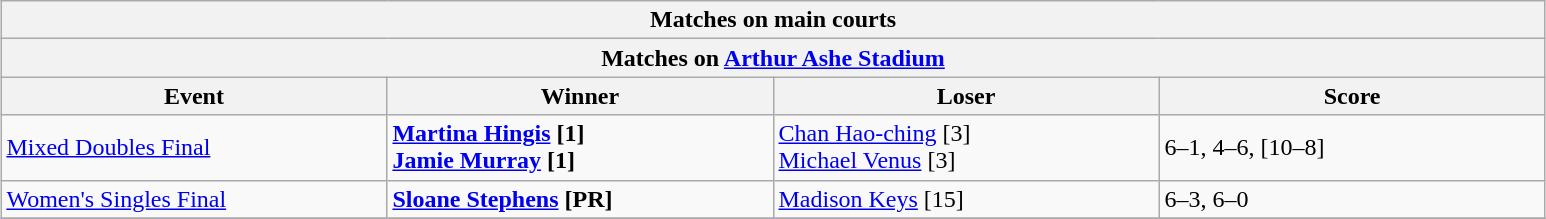<table class="wikitable" style="margin:auto;">
<tr>
<th colspan="4" style="white-space:nowrap;">Matches on main courts</th>
</tr>
<tr>
<th colspan="5">Matches on <a href='#'>Arthur Ashe Stadium</a></th>
</tr>
<tr>
<th width=250>Event</th>
<th width=250>Winner</th>
<th width=250>Loser</th>
<th width=250>Score</th>
</tr>
<tr>
<td><a href='#'>Mixed Doubles Final</a></td>
<td><strong> <a href='#'>Martina Hingis</a> [1] <br>  <a href='#'>Jamie Murray</a> [1]</strong></td>
<td> <a href='#'>Chan Hao-ching</a> [3] <br>  <a href='#'>Michael Venus</a> [3]</td>
<td>6–1, 4–6, [10–8]</td>
</tr>
<tr>
<td><a href='#'>Women's Singles Final</a></td>
<td><strong> <a href='#'>Sloane Stephens</a> [PR]</strong></td>
<td> <a href='#'>Madison Keys</a> [15]</td>
<td>6–3, 6–0</td>
</tr>
<tr>
</tr>
</table>
